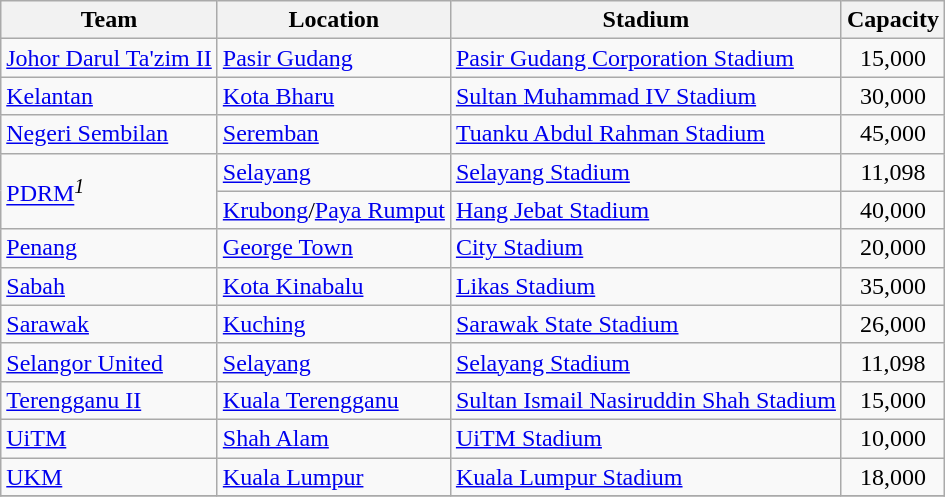<table class="wikitable sortable">
<tr>
<th>Team</th>
<th>Location</th>
<th>Stadium</th>
<th>Capacity</th>
</tr>
<tr>
<td><a href='#'>Johor Darul Ta'zim II</a></td>
<td><a href='#'>Pasir Gudang</a></td>
<td><a href='#'>Pasir Gudang Corporation Stadium</a></td>
<td align=center>15,000</td>
</tr>
<tr>
<td><a href='#'>Kelantan</a></td>
<td><a href='#'>Kota Bharu</a></td>
<td><a href='#'>Sultan Muhammad IV Stadium</a></td>
<td align="center">30,000</td>
</tr>
<tr>
<td><a href='#'>Negeri Sembilan</a></td>
<td><a href='#'>Seremban</a></td>
<td><a href='#'>Tuanku Abdul Rahman Stadium</a></td>
<td align=center>45,000</td>
</tr>
<tr>
<td rowspan=2><a href='#'>PDRM</a><em><sup>1</sup></em></td>
<td><a href='#'>Selayang</a></td>
<td><a href='#'>Selayang Stadium</a></td>
<td align=center>11,098</td>
</tr>
<tr>
<td><a href='#'>Krubong</a>/<a href='#'>Paya Rumput</a></td>
<td><a href='#'>Hang Jebat Stadium</a></td>
<td align=center>40,000</td>
</tr>
<tr>
<td><a href='#'>Penang</a></td>
<td><a href='#'>George Town</a></td>
<td><a href='#'>City Stadium</a></td>
<td align=center>20,000</td>
</tr>
<tr>
<td><a href='#'>Sabah</a></td>
<td><a href='#'>Kota Kinabalu</a></td>
<td><a href='#'>Likas Stadium</a></td>
<td align=center>35,000</td>
</tr>
<tr>
<td><a href='#'>Sarawak</a></td>
<td><a href='#'>Kuching</a></td>
<td><a href='#'>Sarawak State Stadium</a></td>
<td align=center>26,000</td>
</tr>
<tr>
<td><a href='#'>Selangor United</a></td>
<td><a href='#'>Selayang</a></td>
<td><a href='#'>Selayang Stadium</a></td>
<td align=center>11,098</td>
</tr>
<tr>
<td><a href='#'>Terengganu II</a></td>
<td><a href='#'>Kuala Terengganu</a></td>
<td><a href='#'>Sultan Ismail Nasiruddin Shah Stadium</a></td>
<td align=center>15,000</td>
</tr>
<tr>
<td><a href='#'>UiTM</a></td>
<td><a href='#'>Shah Alam</a></td>
<td><a href='#'>UiTM Stadium</a></td>
<td align=center>10,000</td>
</tr>
<tr>
<td><a href='#'>UKM</a></td>
<td><a href='#'>Kuala Lumpur</a></td>
<td><a href='#'>Kuala Lumpur Stadium</a></td>
<td align="center">18,000</td>
</tr>
<tr>
</tr>
</table>
